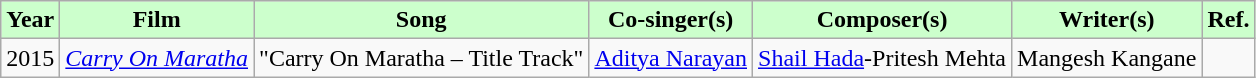<table class="wikitable sortable">
<tr>
<th style="background:#cfc; text-align:center;"><strong>Year</strong></th>
<th style="background:#cfc; text-align:center;"><strong>Film</strong></th>
<th style="background:#cfc; text-align:center;"><strong>Song</strong></th>
<th style="background:#cfc; text-align:center;"><strong>Co-singer(s)</strong></th>
<th style="background:#cfc; text-align:center;"><strong>Composer(s)</strong></th>
<th style="background:#cfc; text-align:center;"><strong>Writer(s)</strong></th>
<th style="background:#cfc; text-align:center;"><strong>Ref.</strong></th>
</tr>
<tr>
<td>2015</td>
<td scope="row"><em><a href='#'>Carry On Maratha</a></em></td>
<td>"Carry On Maratha – Title Track"</td>
<td><a href='#'>Aditya Narayan</a></td>
<td><a href='#'>Shail Hada</a>-Pritesh Mehta</td>
<td>Mangesh Kangane</td>
<td></td>
</tr>
</table>
